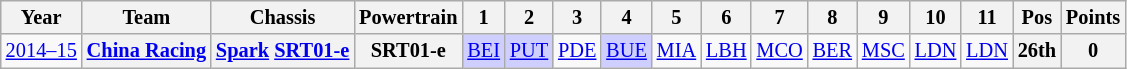<table class="wikitable" style="text-align:center; font-size:85%">
<tr>
<th>Year</th>
<th>Team</th>
<th>Chassis</th>
<th>Powertrain</th>
<th>1</th>
<th>2</th>
<th>3</th>
<th>4</th>
<th>5</th>
<th>6</th>
<th>7</th>
<th>8</th>
<th>9</th>
<th>10</th>
<th>11</th>
<th>Pos</th>
<th>Points</th>
</tr>
<tr>
<td nowrap><a href='#'>2014–15</a></td>
<th nowrap><a href='#'>China Racing</a></th>
<th nowrap><a href='#'>Spark</a> <a href='#'>SRT01-e</a></th>
<th nowrap>SRT01-e</th>
<td style="background:#CFCFFF;"><a href='#'>BEI</a><br></td>
<td style="background:#CFCFFF;"><a href='#'>PUT</a><br></td>
<td><a href='#'>PDE</a></td>
<td style="background:#CFCFFF;"><a href='#'>BUE</a><br></td>
<td><a href='#'>MIA</a></td>
<td><a href='#'>LBH</a></td>
<td><a href='#'>MCO</a></td>
<td><a href='#'>BER</a></td>
<td><a href='#'>MSC</a></td>
<td><a href='#'>LDN</a></td>
<td><a href='#'>LDN</a></td>
<th>26th</th>
<th>0</th>
</tr>
</table>
